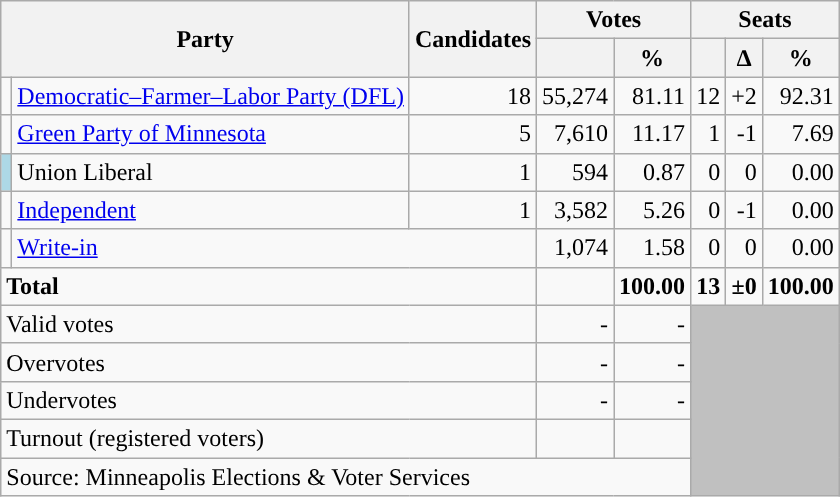<table class="wikitable">
<tr>
<th colspan="2" rowspan="2">Party</th>
<th rowspan="2">Candidates</th>
<th colspan="2">Votes</th>
<th colspan="3">Seats</th>
</tr>
<tr>
<th></th>
<th>%</th>
<th></th>
<th>∆</th>
<th>%</th>
</tr>
<tr>
<td style="background-color:"></td>
<td><a href='#'>Democratic–Farmer–Labor Party (DFL)</a></td>
<td align="right">18</td>
<td align="right">55,274</td>
<td align="right">81.11</td>
<td align="right">12</td>
<td align="right">+2</td>
<td align="right">92.31</td>
</tr>
<tr>
<td style="background-color:"></td>
<td><a href='#'>Green Party of Minnesota</a></td>
<td align="right">5</td>
<td align="right">7,610</td>
<td align="right">11.17</td>
<td align="right">1</td>
<td align="right">-1</td>
<td align="right">7.69</td>
</tr>
<tr>
<td style="background-color:lightblue"></td>
<td>Union Liberal</td>
<td align="right">1</td>
<td align="right">594</td>
<td align="right">0.87</td>
<td align="right">0</td>
<td align="right">0</td>
<td align="right">0.00</td>
</tr>
<tr>
<td style="background-color:"></td>
<td><a href='#'>Independent</a></td>
<td align="right">1</td>
<td align="right">3,582</td>
<td align="right">5.26</td>
<td align="right">0</td>
<td align="right">-1</td>
<td align="right">0.00</td>
</tr>
<tr>
<td style="background-color:"></td>
<td colspan="2"><a href='#'>Write-in</a></td>
<td align="right">1,074</td>
<td align="right">1.58</td>
<td align="right">0</td>
<td align="right">0</td>
<td align="right">0.00</td>
</tr>
<tr>
<td colspan="3" align="left"><strong>Total</strong></td>
<td align="right"></td>
<td align="right"><strong>100.00</strong></td>
<td align="right"><strong>13</strong></td>
<td align="right"><strong>±0</strong></td>
<td align="right"><strong>100.00</strong></td>
</tr>
<tr>
<td colspan="3" align="left">Valid votes</td>
<td colspan="1" align="right">-</td>
<td colspan="1" align="right">-</td>
<td colspan="4" rowspan="5" style="background:silver;"></td>
</tr>
<tr>
<td colspan="3" align="left">Overvotes</td>
<td colspan="1" align="right">-</td>
<td colspan="1" align="right">-</td>
</tr>
<tr>
<td colspan="3" align="left">Undervotes</td>
<td colspan="1" align="right">-</td>
<td colspan="1" align="right">-</td>
</tr>
<tr>
<td colspan="3" align="left">Turnout (registered voters)</td>
<td colspan="1" align="right"></td>
<td colspan="1" align="right"></td>
</tr>
<tr>
<td colspan="5">Source: Minneapolis Elections & Voter Services</td>
</tr>
</table>
